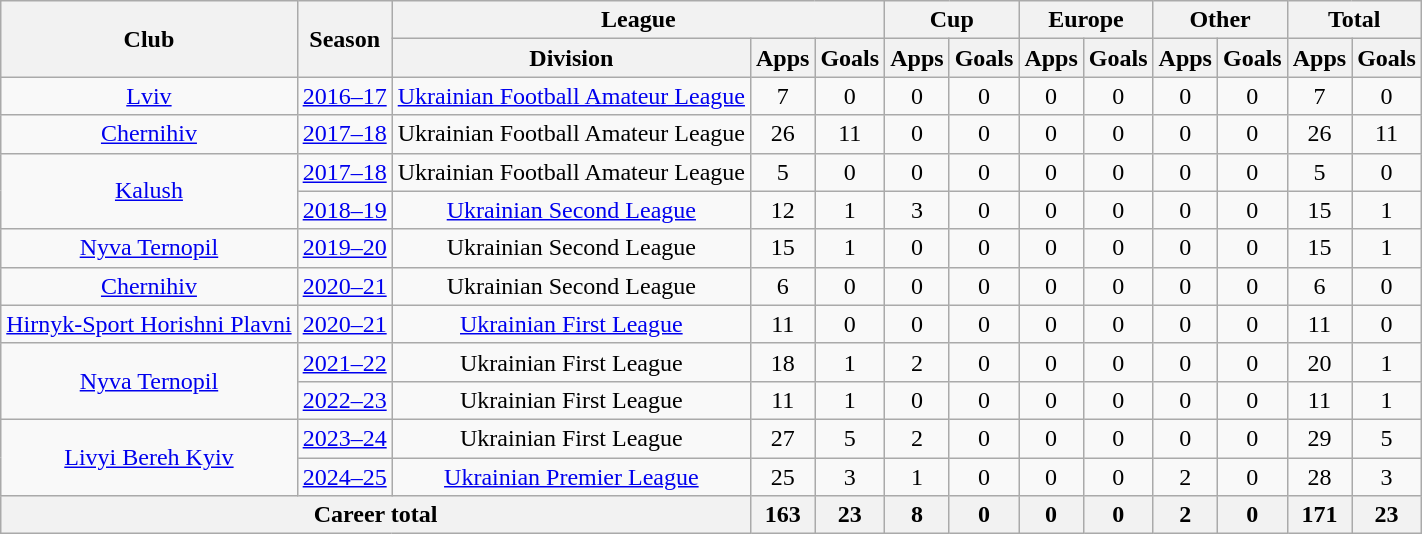<table class="wikitable" style="text-align:center">
<tr>
<th rowspan="2">Club</th>
<th rowspan="2">Season</th>
<th colspan="3">League</th>
<th colspan="2">Cup</th>
<th colspan="2">Europe</th>
<th colspan="2">Other</th>
<th colspan="2">Total</th>
</tr>
<tr>
<th>Division</th>
<th>Apps</th>
<th>Goals</th>
<th>Apps</th>
<th>Goals</th>
<th>Apps</th>
<th>Goals</th>
<th>Apps</th>
<th>Goals</th>
<th>Apps</th>
<th>Goals</th>
</tr>
<tr>
<td rowspan="1"><a href='#'>Lviv</a></td>
<td><a href='#'>2016–17</a></td>
<td><a href='#'>Ukrainian Football Amateur League</a></td>
<td>7</td>
<td>0</td>
<td>0</td>
<td>0</td>
<td>0</td>
<td>0</td>
<td>0</td>
<td>0</td>
<td>7</td>
<td>0</td>
</tr>
<tr>
<td rowspan="1"><a href='#'>Chernihiv</a></td>
<td><a href='#'>2017–18</a></td>
<td>Ukrainian Football Amateur League</td>
<td>26</td>
<td>11</td>
<td>0</td>
<td>0</td>
<td>0</td>
<td>0</td>
<td>0</td>
<td>0</td>
<td>26</td>
<td>11</td>
</tr>
<tr>
<td rowspan="2"><a href='#'>Kalush</a></td>
<td><a href='#'>2017–18</a></td>
<td>Ukrainian Football Amateur League</td>
<td>5</td>
<td>0</td>
<td>0</td>
<td>0</td>
<td>0</td>
<td>0</td>
<td>0</td>
<td>0</td>
<td>5</td>
<td>0</td>
</tr>
<tr>
<td><a href='#'>2018–19</a></td>
<td><a href='#'>Ukrainian Second League</a></td>
<td>12</td>
<td>1</td>
<td>3</td>
<td>0</td>
<td>0</td>
<td>0</td>
<td>0</td>
<td>0</td>
<td>15</td>
<td>1</td>
</tr>
<tr>
<td rowspan="1"><a href='#'>Nyva Ternopil</a></td>
<td><a href='#'>2019–20</a></td>
<td>Ukrainian Second League</td>
<td>15</td>
<td>1</td>
<td>0</td>
<td>0</td>
<td>0</td>
<td>0</td>
<td>0</td>
<td>0</td>
<td>15</td>
<td>1</td>
</tr>
<tr>
<td rowspan="1"><a href='#'>Chernihiv</a></td>
<td><a href='#'>2020–21</a></td>
<td>Ukrainian Second League</td>
<td>6</td>
<td>0</td>
<td>0</td>
<td>0</td>
<td>0</td>
<td>0</td>
<td>0</td>
<td>0</td>
<td>6</td>
<td>0</td>
</tr>
<tr>
<td rowspan="1"><a href='#'>Hirnyk-Sport Horishni Plavni</a></td>
<td><a href='#'>2020–21</a></td>
<td><a href='#'>Ukrainian First League</a></td>
<td>11</td>
<td>0</td>
<td>0</td>
<td>0</td>
<td>0</td>
<td>0</td>
<td>0</td>
<td>0</td>
<td>11</td>
<td>0</td>
</tr>
<tr>
<td rowspan="2"><a href='#'>Nyva Ternopil</a></td>
<td><a href='#'>2021–22</a></td>
<td>Ukrainian First League</td>
<td>18</td>
<td>1</td>
<td>2</td>
<td>0</td>
<td>0</td>
<td>0</td>
<td>0</td>
<td>0</td>
<td>20</td>
<td>1</td>
</tr>
<tr>
<td><a href='#'>2022–23</a></td>
<td>Ukrainian First League</td>
<td>11</td>
<td>1</td>
<td>0</td>
<td>0</td>
<td>0</td>
<td>0</td>
<td>0</td>
<td>0</td>
<td>11</td>
<td>1</td>
</tr>
<tr>
<td rowspan="2"><a href='#'>Livyi Bereh Kyiv</a></td>
<td><a href='#'>2023–24</a></td>
<td>Ukrainian First League</td>
<td>27</td>
<td>5</td>
<td>2</td>
<td>0</td>
<td>0</td>
<td>0</td>
<td>0</td>
<td>0</td>
<td>29</td>
<td>5</td>
</tr>
<tr>
<td><a href='#'>2024–25</a></td>
<td><a href='#'>Ukrainian Premier League</a></td>
<td>25</td>
<td>3</td>
<td>1</td>
<td>0</td>
<td>0</td>
<td>0</td>
<td>2</td>
<td>0</td>
<td>28</td>
<td>3</td>
</tr>
<tr>
<th colspan="3">Career total</th>
<th>163</th>
<th>23</th>
<th>8</th>
<th>0</th>
<th>0</th>
<th>0</th>
<th>2</th>
<th>0</th>
<th>171</th>
<th>23</th>
</tr>
</table>
